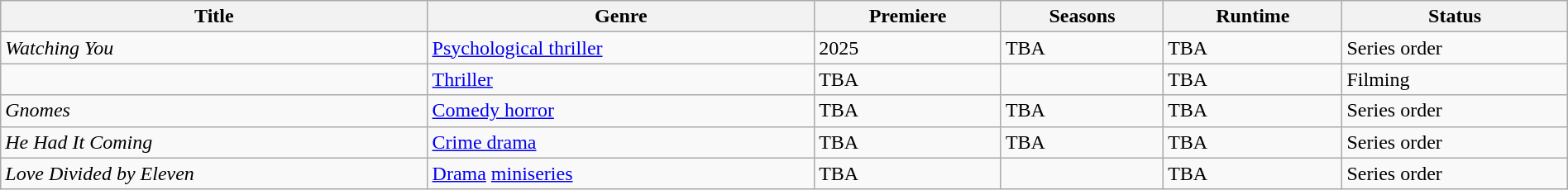<table class="wikitable sortable" style="width:100%;">
<tr>
<th>Title</th>
<th>Genre</th>
<th>Premiere</th>
<th>Seasons</th>
<th>Runtime</th>
<th>Status</th>
</tr>
<tr>
<td><em>Watching You</em></td>
<td><a href='#'>Psychological thriller</a></td>
<td>2025</td>
<td>TBA</td>
<td>TBA</td>
<td>Series order</td>
</tr>
<tr>
<td><em></em></td>
<td><a href='#'>Thriller</a></td>
<td>TBA</td>
<td></td>
<td>TBA</td>
<td>Filming</td>
</tr>
<tr>
<td><em>Gnomes</em></td>
<td><a href='#'>Comedy horror</a></td>
<td>TBA</td>
<td>TBA</td>
<td>TBA</td>
<td>Series order</td>
</tr>
<tr>
<td><em>He Had It Coming</em></td>
<td><a href='#'>Crime drama</a></td>
<td>TBA</td>
<td>TBA</td>
<td>TBA</td>
<td>Series order</td>
</tr>
<tr>
<td><em>Love Divided by Eleven</em></td>
<td><a href='#'>Drama</a> <a href='#'>miniseries</a></td>
<td>TBA</td>
<td></td>
<td>TBA</td>
<td>Series order</td>
</tr>
</table>
